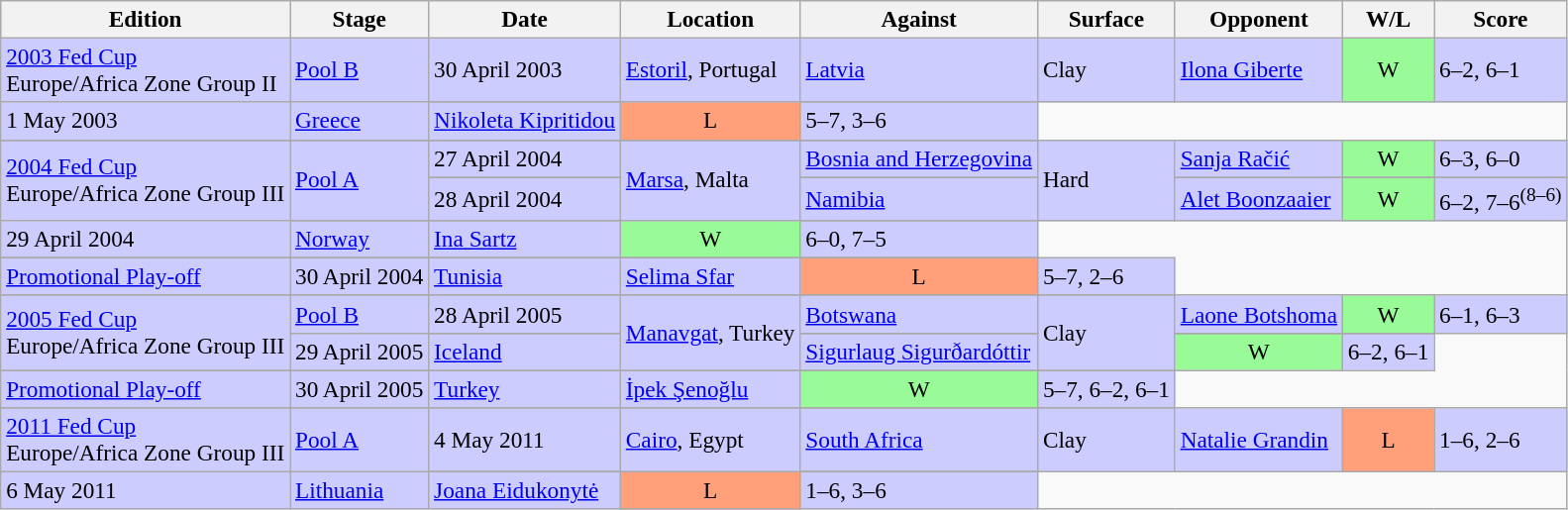<table class=wikitable style=font-size:97%>
<tr>
<th>Edition</th>
<th>Stage</th>
<th>Date</th>
<th>Location</th>
<th>Against</th>
<th>Surface</th>
<th>Opponent</th>
<th>W/L</th>
<th>Score</th>
</tr>
<tr style="background:#CCCCFF;">
<td rowspan=2><a href='#'>2003 Fed Cup</a> <br> Europe/Africa Zone Group II</td>
<td rowspan=2><a href='#'>Pool B</a></td>
<td>30 April 2003</td>
<td rowspan=2><a href='#'>Estoril</a>, Portugal</td>
<td> <a href='#'>Latvia</a></td>
<td rowspan=2>Clay</td>
<td><a href='#'>Ilona Giberte</a></td>
<td style="text-align:center; background:#98fb98;">W</td>
<td>6–2, 6–1</td>
</tr>
<tr>
</tr>
<tr style="background:#CCCCFF;">
<td>1 May 2003</td>
<td> <a href='#'>Greece</a></td>
<td><a href='#'>Nikoleta Kipritidou</a></td>
<td style="text-align:center; background:#ffa07a;">L</td>
<td>5–7, 3–6</td>
</tr>
<tr>
</tr>
<tr style="background:#CCCCFF;">
<td rowspan=4><a href='#'>2004 Fed Cup</a> <br> Europe/Africa Zone Group III</td>
<td rowspan=3><a href='#'>Pool A</a></td>
<td>27 April 2004</td>
<td rowspan=4><a href='#'>Marsa</a>, Malta</td>
<td> <a href='#'>Bosnia and Herzegovina</a></td>
<td rowspan=4>Hard</td>
<td><a href='#'>Sanja Račić</a></td>
<td style="text-align:center; background:#98fb98;">W</td>
<td>6–3, 6–0</td>
</tr>
<tr>
</tr>
<tr style="background:#CCCCFF;">
<td>28 April 2004</td>
<td> <a href='#'>Namibia</a></td>
<td><a href='#'>Alet Boonzaaier</a></td>
<td style="text-align:center; background:#98fb98;">W</td>
<td>6–2, 7–6<sup>(8–6)</sup></td>
</tr>
<tr>
</tr>
<tr style="background:#CCCCFF;">
<td>29 April 2004</td>
<td> <a href='#'>Norway</a></td>
<td><a href='#'>Ina Sartz</a></td>
<td style="text-align:center; background:#98fb98;">W</td>
<td>6–0, 7–5</td>
</tr>
<tr>
</tr>
<tr style="background:#CCCCFF;">
<td><a href='#'>Promotional Play-off</a></td>
<td>30 April 2004</td>
<td> <a href='#'>Tunisia</a></td>
<td><a href='#'>Selima Sfar</a></td>
<td style="text-align:center; background:#ffa07a;">L</td>
<td>5–7, 2–6</td>
</tr>
<tr>
</tr>
<tr style="background:#CCCCFF;">
<td rowspan=3><a href='#'>2005 Fed Cup</a> <br> Europe/Africa Zone Group III</td>
<td rowspan=2><a href='#'>Pool B</a></td>
<td>28 April 2005</td>
<td rowspan=3><a href='#'>Manavgat</a>, Turkey</td>
<td> <a href='#'>Botswana</a></td>
<td rowspan=3>Clay</td>
<td><a href='#'>Laone Botshoma</a></td>
<td style="text-align:center; background:#98fb98;">W</td>
<td>6–1, 6–3</td>
</tr>
<tr>
</tr>
<tr style="background:#CCCCFF;">
<td>29 April 2005</td>
<td> <a href='#'>Iceland</a></td>
<td><a href='#'>Sigurlaug Sigurðardóttir</a></td>
<td style="text-align:center; background:#98fb98;">W</td>
<td>6–2, 6–1</td>
</tr>
<tr>
</tr>
<tr style="background:#CCCCFF;">
<td><a href='#'>Promotional Play-off</a></td>
<td>30 April 2005</td>
<td> <a href='#'>Turkey</a></td>
<td><a href='#'>İpek Şenoğlu</a></td>
<td style="text-align:center; background:#98fb98;">W</td>
<td>5–7, 6–2, 6–1</td>
</tr>
<tr>
</tr>
<tr style="background:#CCCCFF;">
<td rowspan=2><a href='#'>2011 Fed Cup</a> <br> Europe/Africa Zone Group III</td>
<td rowspan=2><a href='#'>Pool A</a></td>
<td>4 May 2011</td>
<td rowspan=2><a href='#'>Cairo</a>, Egypt</td>
<td> <a href='#'>South Africa</a></td>
<td rowspan=2>Clay</td>
<td><a href='#'>Natalie Grandin</a></td>
<td style="text-align:center; background:#ffa07a;">L</td>
<td>1–6, 2–6</td>
</tr>
<tr>
</tr>
<tr style="background:#CCCCFF;">
<td>6 May 2011</td>
<td> <a href='#'>Lithuania</a></td>
<td><a href='#'>Joana Eidukonytė</a></td>
<td style="text-align:center; background:#ffa07a;">L</td>
<td>1–6, 3–6</td>
</tr>
</table>
